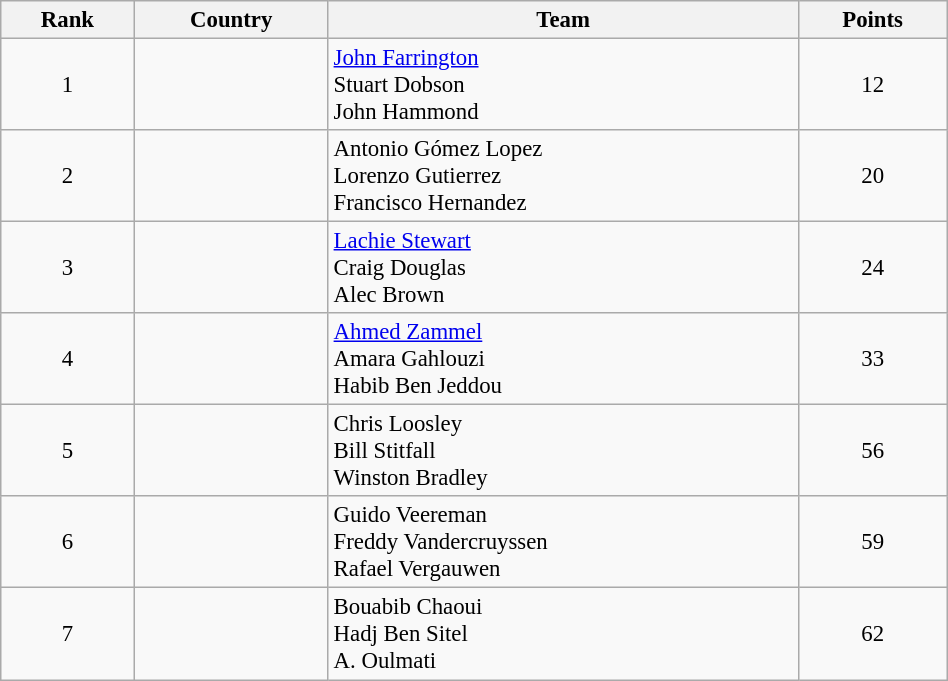<table class="wikitable sortable" style=" text-align:center; font-size:95%;" width="50%">
<tr>
<th>Rank</th>
<th>Country</th>
<th>Team</th>
<th>Points</th>
</tr>
<tr>
<td align=center>1</td>
<td align=left></td>
<td align=left><a href='#'>John Farrington</a><br>Stuart Dobson<br>John Hammond</td>
<td>12</td>
</tr>
<tr>
<td align=center>2</td>
<td align=left></td>
<td align=left>Antonio Gómez Lopez<br>Lorenzo Gutierrez<br>Francisco Hernandez</td>
<td>20</td>
</tr>
<tr>
<td align=center>3</td>
<td align=left></td>
<td align=left><a href='#'>Lachie Stewart</a><br>Craig Douglas<br>Alec Brown</td>
<td>24</td>
</tr>
<tr>
<td align=center>4</td>
<td align=left></td>
<td align=left><a href='#'>Ahmed Zammel</a><br>Amara Gahlouzi<br>Habib Ben Jeddou</td>
<td>33</td>
</tr>
<tr>
<td align=center>5</td>
<td align=left></td>
<td align=left>Chris Loosley<br>Bill Stitfall<br>Winston Bradley</td>
<td>56</td>
</tr>
<tr>
<td align=center>6</td>
<td align=left></td>
<td align=left>Guido Veereman<br>Freddy Vandercruyssen<br>Rafael Vergauwen</td>
<td>59</td>
</tr>
<tr>
<td align=center>7</td>
<td align=left></td>
<td align=left>Bouabib Chaoui<br>Hadj Ben Sitel<br>A. Oulmati</td>
<td>62</td>
</tr>
</table>
